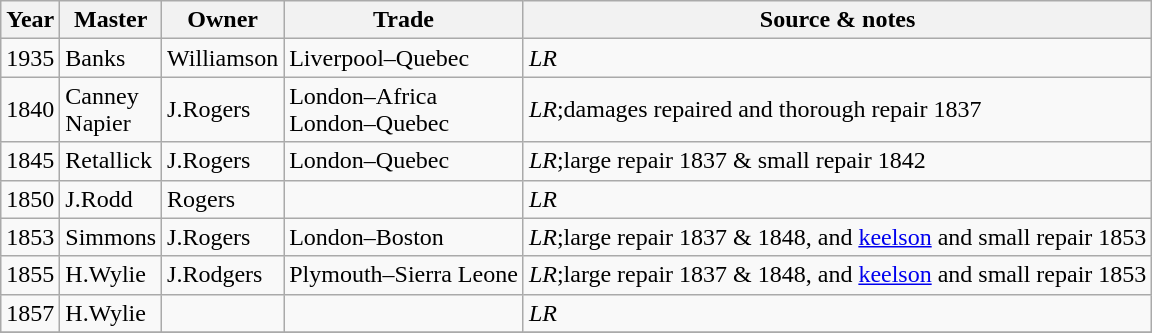<table class="wikitable">
<tr>
<th>Year</th>
<th>Master</th>
<th>Owner</th>
<th>Trade</th>
<th>Source & notes</th>
</tr>
<tr>
<td>1935</td>
<td>Banks</td>
<td>Williamson</td>
<td>Liverpool–Quebec</td>
<td><em>LR</em></td>
</tr>
<tr>
<td>1840</td>
<td>Canney<br>Napier</td>
<td>J.Rogers</td>
<td>London–Africa<br>London–Quebec</td>
<td><em>LR</em>;damages repaired and thorough repair 1837</td>
</tr>
<tr>
<td>1845</td>
<td>Retallick</td>
<td>J.Rogers</td>
<td>London–Quebec</td>
<td><em>LR</em>;large repair 1837 & small repair 1842</td>
</tr>
<tr>
<td>1850</td>
<td>J.Rodd</td>
<td>Rogers</td>
<td></td>
<td><em>LR</em></td>
</tr>
<tr>
<td>1853</td>
<td>Simmons</td>
<td>J.Rogers</td>
<td>London–Boston</td>
<td><em>LR</em>;large repair 1837 & 1848, and <a href='#'>keelson</a> and small repair 1853</td>
</tr>
<tr>
<td>1855</td>
<td>H.Wylie</td>
<td>J.Rodgers</td>
<td>Plymouth–Sierra Leone</td>
<td><em>LR</em>;large repair 1837 & 1848, and <a href='#'>keelson</a> and small repair 1853</td>
</tr>
<tr>
<td>1857</td>
<td>H.Wylie</td>
<td></td>
<td></td>
<td><em>LR</em></td>
</tr>
<tr>
</tr>
</table>
